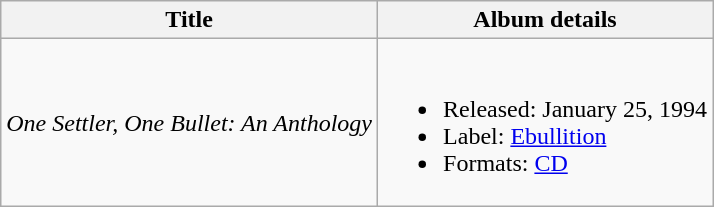<table class="wikitable">
<tr>
<th>Title</th>
<th>Album details</th>
</tr>
<tr>
<td><em>One Settler, One Bullet: An Anthology</em></td>
<td><br><ul><li>Released: January 25, 1994</li><li>Label: <a href='#'>Ebullition</a></li><li>Formats: <a href='#'>CD</a></li></ul></td>
</tr>
</table>
